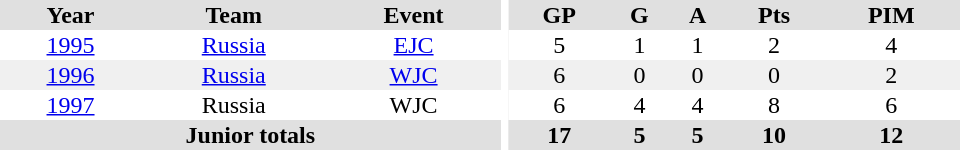<table border="0" cellpadding="1" cellspacing="0" ID="Table3" style="text-align:center; width:40em">
<tr ALIGN="center" bgcolor="#e0e0e0">
<th>Year</th>
<th>Team</th>
<th>Event</th>
<th rowspan="99" bgcolor="#ffffff"></th>
<th>GP</th>
<th>G</th>
<th>A</th>
<th>Pts</th>
<th>PIM</th>
</tr>
<tr>
<td><a href='#'>1995</a></td>
<td><a href='#'>Russia</a></td>
<td><a href='#'>EJC</a></td>
<td>5</td>
<td>1</td>
<td>1</td>
<td>2</td>
<td>4</td>
</tr>
<tr bgcolor="#f0f0f0">
<td><a href='#'>1996</a></td>
<td><a href='#'>Russia</a></td>
<td><a href='#'>WJC</a></td>
<td>6</td>
<td>0</td>
<td>0</td>
<td>0</td>
<td>2</td>
</tr>
<tr>
<td><a href='#'>1997</a></td>
<td>Russia</td>
<td>WJC</td>
<td>6</td>
<td>4</td>
<td>4</td>
<td>8</td>
<td>6</td>
</tr>
<tr bgcolor="#e0e0e0">
<th colspan="3">Junior totals</th>
<th>17</th>
<th>5</th>
<th>5</th>
<th>10</th>
<th>12</th>
</tr>
</table>
